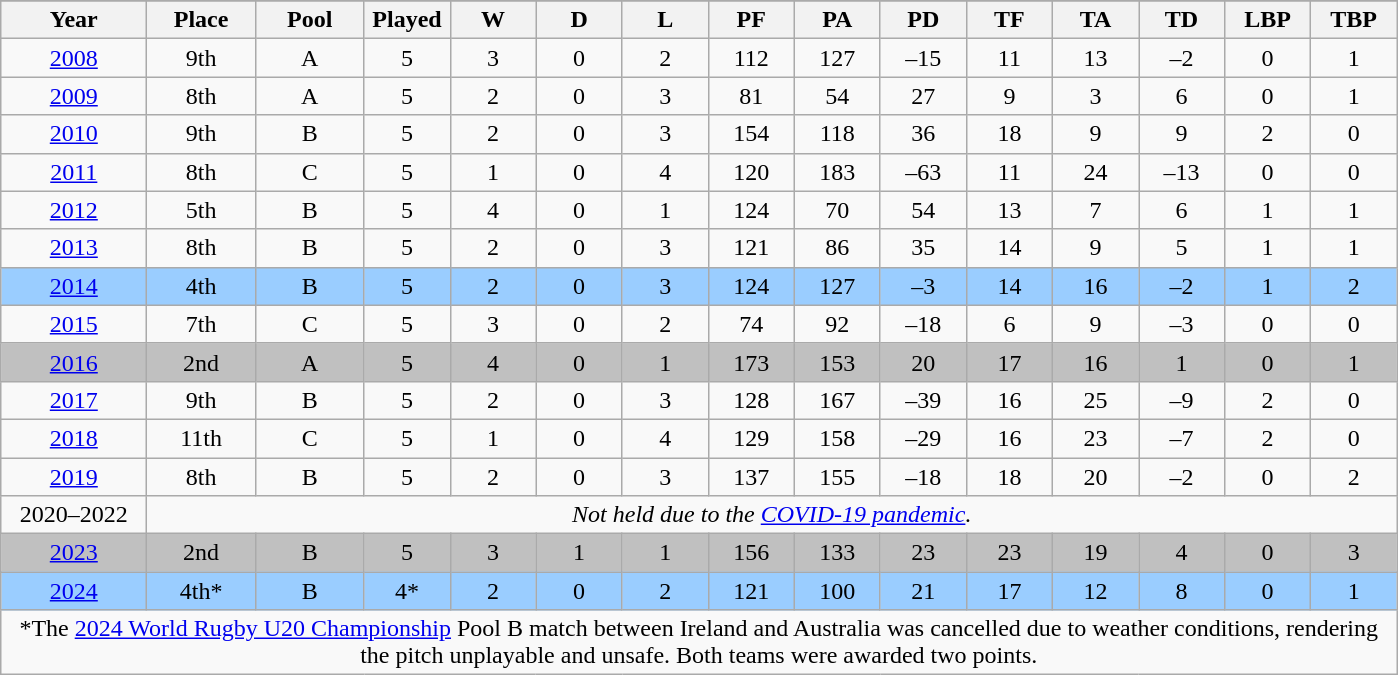<table class="wikitable collapsible collapsed" style="text-align:center">
<tr style="background-color:#ffff99">
</tr>
<tr>
<th width=90>Year</th>
<th width=65>Place</th>
<th width=65>Pool</th>
<th width=50>Played</th>
<th width=50>W</th>
<th width=50>D</th>
<th width=50>L</th>
<th width=50>PF</th>
<th width=50>PA</th>
<th width=50>PD</th>
<th width=50>TF</th>
<th width=50>TA</th>
<th width=50>TD</th>
<th width=50>LBP</th>
<th width=50>TBP</th>
</tr>
<tr>
<td> <a href='#'>2008</a></td>
<td>9th</td>
<td>A</td>
<td>5</td>
<td>3</td>
<td>0</td>
<td>2</td>
<td>112</td>
<td>127</td>
<td>–15</td>
<td>11</td>
<td>13</td>
<td>–2</td>
<td>0</td>
<td>1</td>
</tr>
<tr>
<td> <a href='#'>2009</a></td>
<td>8th</td>
<td>A</td>
<td>5</td>
<td>2</td>
<td>0</td>
<td>3</td>
<td>81</td>
<td>54</td>
<td>27</td>
<td>9</td>
<td>3</td>
<td>6</td>
<td>0</td>
<td>1</td>
</tr>
<tr>
<td> <a href='#'>2010</a></td>
<td>9th</td>
<td>B</td>
<td>5</td>
<td>2</td>
<td>0</td>
<td>3</td>
<td>154</td>
<td>118</td>
<td>36</td>
<td>18</td>
<td>9</td>
<td>9</td>
<td>2</td>
<td>0</td>
</tr>
<tr>
<td> <a href='#'>2011</a></td>
<td>8th</td>
<td>C</td>
<td>5</td>
<td>1</td>
<td>0</td>
<td>4</td>
<td>120</td>
<td>183</td>
<td>–63</td>
<td>11</td>
<td>24</td>
<td>–13</td>
<td>0</td>
<td>0</td>
</tr>
<tr>
<td> <a href='#'>2012</a></td>
<td>5th</td>
<td>B</td>
<td>5</td>
<td>4</td>
<td>0</td>
<td>1</td>
<td>124</td>
<td>70</td>
<td>54</td>
<td>13</td>
<td>7</td>
<td>6</td>
<td>1</td>
<td>1</td>
</tr>
<tr>
<td> <a href='#'>2013</a></td>
<td>8th</td>
<td>B</td>
<td>5</td>
<td>2</td>
<td>0</td>
<td>3</td>
<td>121</td>
<td>86</td>
<td>35</td>
<td>14</td>
<td>9</td>
<td>5</td>
<td>1</td>
<td>1</td>
</tr>
<tr style="background: #9acdff">
<td> <a href='#'>2014</a></td>
<td>4th</td>
<td>B</td>
<td>5</td>
<td>2</td>
<td>0</td>
<td>3</td>
<td>124</td>
<td>127</td>
<td>–3</td>
<td>14</td>
<td>16</td>
<td>–2</td>
<td>1</td>
<td>2</td>
</tr>
<tr>
<td> <a href='#'>2015</a></td>
<td>7th</td>
<td>C</td>
<td>5</td>
<td>3</td>
<td>0</td>
<td>2</td>
<td>74</td>
<td>92</td>
<td>–18</td>
<td>6</td>
<td>9</td>
<td>–3</td>
<td>0</td>
<td>0</td>
</tr>
<tr style="background: silver">
<td> <a href='#'>2016</a></td>
<td>2nd</td>
<td>A</td>
<td>5</td>
<td>4</td>
<td>0</td>
<td>1</td>
<td>173</td>
<td>153</td>
<td>20</td>
<td>17</td>
<td>16</td>
<td>1</td>
<td>0</td>
<td>1</td>
</tr>
<tr>
<td> <a href='#'>2017</a></td>
<td>9th</td>
<td>B</td>
<td>5</td>
<td>2</td>
<td>0</td>
<td>3</td>
<td>128</td>
<td>167</td>
<td>–39</td>
<td>16</td>
<td>25</td>
<td>–9</td>
<td>2</td>
<td>0</td>
</tr>
<tr>
<td> <a href='#'>2018</a></td>
<td>11th</td>
<td>C</td>
<td>5</td>
<td>1</td>
<td>0</td>
<td>4</td>
<td>129</td>
<td>158</td>
<td>–29</td>
<td>16</td>
<td>23</td>
<td>–7</td>
<td>2</td>
<td>0</td>
</tr>
<tr>
<td> <a href='#'>2019</a></td>
<td>8th</td>
<td>B</td>
<td>5</td>
<td>2</td>
<td>0</td>
<td>3</td>
<td>137</td>
<td>155</td>
<td>–18</td>
<td>18</td>
<td>20</td>
<td>–2</td>
<td>0</td>
<td>2</td>
</tr>
<tr>
<td>2020–2022</td>
<td colspan="14"><em>Not held due to the <a href='#'>COVID-19 pandemic</a>.</em></td>
</tr>
<tr style="background: silver">
<td> <a href='#'>2023</a></td>
<td>2nd</td>
<td>B</td>
<td>5</td>
<td>3</td>
<td>1</td>
<td>1</td>
<td>156</td>
<td>133</td>
<td>23</td>
<td>23</td>
<td>19</td>
<td>4</td>
<td>0</td>
<td>3</td>
</tr>
<tr style="background: #9acdff">
<td> <a href='#'>2024</a></td>
<td>4th*</td>
<td>B</td>
<td>4*</td>
<td>2</td>
<td>0</td>
<td>2</td>
<td>121</td>
<td>100</td>
<td>21</td>
<td>17</td>
<td>12</td>
<td>8</td>
<td>0</td>
<td>1</td>
</tr>
<tr>
<td align=center colspan=15>*The <a href='#'>2024 World Rugby U20 Championship</a> Pool B match between Ireland and Australia was cancelled due to weather conditions, rendering the pitch unplayable and unsafe. Both teams were awarded two points.</td>
</tr>
</table>
